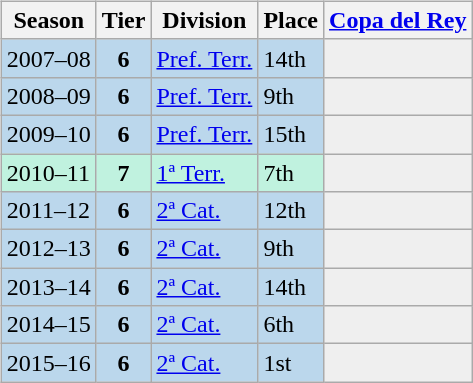<table>
<tr>
<td valign="top" width=0%><br><table class="wikitable">
<tr style="background:#f0f6fa;">
<th>Season</th>
<th>Tier</th>
<th>Division</th>
<th>Place</th>
<th><a href='#'>Copa del Rey</a></th>
</tr>
<tr>
<td style="background:#BBD7EC;">2007–08</td>
<th style="background:#BBD7EC;">6</th>
<td style="background:#BBD7EC;"><a href='#'>Pref. Terr.</a></td>
<td style="background:#BBD7EC;">14th</td>
<td style="background:#efefef;"></td>
</tr>
<tr>
<td style="background:#BBD7EC;">2008–09</td>
<th style="background:#BBD7EC;">6</th>
<td style="background:#BBD7EC;"><a href='#'>Pref. Terr.</a></td>
<td style="background:#BBD7EC;">9th</td>
<td style="background:#efefef;"></td>
</tr>
<tr>
<td style="background:#BBD7EC;">2009–10</td>
<th style="background:#BBD7EC;">6</th>
<td style="background:#BBD7EC;"><a href='#'>Pref. Terr.</a></td>
<td style="background:#BBD7EC;">15th</td>
<td style="background:#efefef;"></td>
</tr>
<tr>
<td style="background:#C0F2DF;">2010–11</td>
<th style="background:#C0F2DF;">7</th>
<td style="background:#C0F2DF;"><a href='#'>1ª Terr.</a></td>
<td style="background:#C0F2DF;">7th</td>
<td style="background:#efefef;"></td>
</tr>
<tr>
<td style="background:#BBD7EC;">2011–12</td>
<th style="background:#BBD7EC;">6</th>
<td style="background:#BBD7EC;"><a href='#'>2ª Cat.</a></td>
<td style="background:#BBD7EC;">12th</td>
<td style="background:#efefef;"></td>
</tr>
<tr>
<td style="background:#BBD7EC;">2012–13</td>
<th style="background:#BBD7EC;">6</th>
<td style="background:#BBD7EC;"><a href='#'>2ª Cat.</a></td>
<td style="background:#BBD7EC;">9th</td>
<td style="background:#efefef;"></td>
</tr>
<tr>
<td style="background:#BBD7EC;">2013–14</td>
<th style="background:#BBD7EC;">6</th>
<td style="background:#BBD7EC;"><a href='#'>2ª Cat.</a></td>
<td style="background:#BBD7EC;">14th</td>
<td style="background:#efefef;"></td>
</tr>
<tr>
<td style="background:#BBD7EC;">2014–15</td>
<th style="background:#BBD7EC;">6</th>
<td style="background:#BBD7EC;"><a href='#'>2ª Cat.</a></td>
<td style="background:#BBD7EC;">6th</td>
<td style="background:#efefef;"></td>
</tr>
<tr>
<td style="background:#BBD7EC;">2015–16</td>
<th style="background:#BBD7EC;">6</th>
<td style="background:#BBD7EC;"><a href='#'>2ª Cat.</a></td>
<td style="background:#BBD7EC;">1st</td>
<td style="background:#efefef;"></td>
</tr>
</table>
</td>
</tr>
</table>
